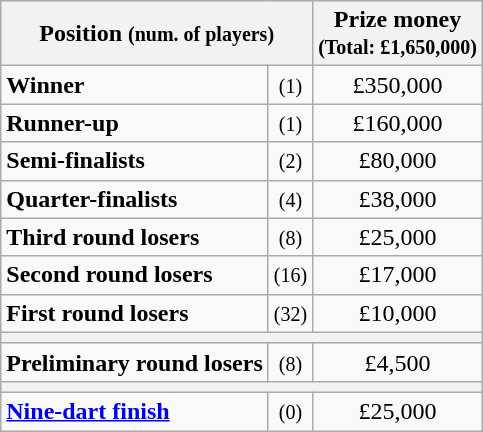<table class="wikitable">
<tr>
<th colspan=2>Position <small>(num. of players)</small></th>
<th>Prize money<br><small>(Total: £1,650,000)</small></th>
</tr>
<tr>
<td><strong>Winner</strong></td>
<td align=center><small>(1)</small></td>
<td align=center>£350,000</td>
</tr>
<tr>
<td><strong>Runner-up</strong></td>
<td align=center><small>(1)</small></td>
<td align=center>£160,000</td>
</tr>
<tr>
<td><strong>Semi-finalists</strong></td>
<td align=center><small>(2)</small></td>
<td align=center>£80,000</td>
</tr>
<tr>
<td><strong>Quarter-finalists</strong></td>
<td align=center><small>(4)</small></td>
<td align=center>£38,000</td>
</tr>
<tr>
<td><strong>Third round losers</strong></td>
<td align=center><small>(8)</small></td>
<td align=center>£25,000</td>
</tr>
<tr>
<td><strong>Second round losers</strong></td>
<td align=center><small>(16)</small></td>
<td align=center>£17,000</td>
</tr>
<tr>
<td><strong>First round losers</strong></td>
<td align=center><small>(32)</small></td>
<td align=center>£10,000</td>
</tr>
<tr>
<th colspan=3></th>
</tr>
<tr>
<td><strong>Preliminary round losers</strong></td>
<td align=center><small>(8)</small></td>
<td align=center>£4,500</td>
</tr>
<tr>
<th colspan=3></th>
</tr>
<tr>
<td><strong><a href='#'>Nine-dart finish</a></strong></td>
<td align=center><small>(0)</small></td>
<td align=center>£25,000</td>
</tr>
</table>
